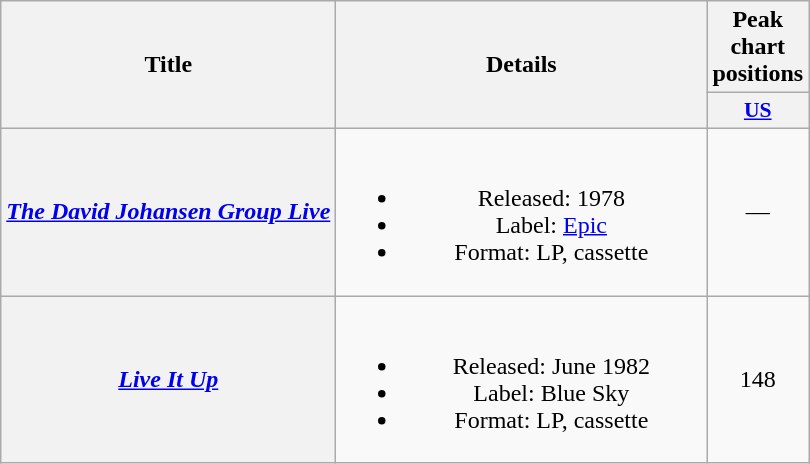<table class="wikitable plainrowheaders" style="text-align:center;">
<tr>
<th scope="col" rowspan="2">Title</th>
<th scope="col" rowspan="2" style="width:15em;">Details</th>
<th>Peak chart positions</th>
</tr>
<tr>
<th scope="col" style="width:3em;font-size:90%;"><a href='#'>US</a><br></th>
</tr>
<tr>
<th scope="row"><em><a href='#'>The David Johansen Group Live</a></em></th>
<td><br><ul><li>Released: 1978</li><li>Label: <a href='#'>Epic</a></li><li>Format: LP, cassette</li></ul></td>
<td>—</td>
</tr>
<tr>
<th scope="row"><em><a href='#'>Live It Up</a></em></th>
<td><br><ul><li>Released: June 1982</li><li>Label: Blue Sky</li><li>Format: LP, cassette</li></ul></td>
<td>148</td>
</tr>
</table>
